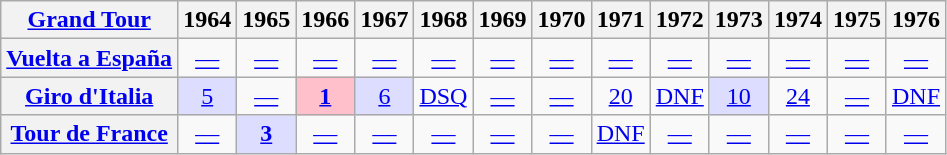<table class="wikitable plainrowheaders">
<tr>
<th scope="col"><a href='#'>Grand Tour</a></th>
<th scope="col">1964</th>
<th scope="col">1965</th>
<th scope="col">1966</th>
<th scope="col">1967</th>
<th scope="col">1968</th>
<th scope="col">1969</th>
<th scope="col">1970</th>
<th scope="col">1971</th>
<th scope="col">1972</th>
<th scope="col">1973</th>
<th scope="col">1974</th>
<th scope="col">1975</th>
<th scope="col">1976</th>
</tr>
<tr style="text-align:center;">
<th scope="row"> <a href='#'>Vuelta a España</a></th>
<td><a href='#'>—</a></td>
<td><a href='#'>—</a></td>
<td><a href='#'>—</a></td>
<td><a href='#'>—</a></td>
<td><a href='#'>—</a></td>
<td><a href='#'>—</a></td>
<td><a href='#'>—</a></td>
<td><a href='#'>—</a></td>
<td><a href='#'>—</a></td>
<td><a href='#'>—</a></td>
<td><a href='#'>—</a></td>
<td><a href='#'>—</a></td>
<td><a href='#'>—</a></td>
</tr>
<tr style="text-align:center;">
<th scope="row"> <a href='#'>Giro d'Italia</a></th>
<td style="background:#ddddff;"><a href='#'>5</a></td>
<td><a href='#'>—</a></td>
<td bgcolor=pink><a href='#'><strong>1</strong></a></td>
<td style="background:#ddddff;"><a href='#'>6</a></td>
<td><a href='#'>DSQ</a></td>
<td><a href='#'>—</a></td>
<td><a href='#'>—</a></td>
<td><a href='#'>20</a></td>
<td><a href='#'>DNF</a></td>
<td style="background:#ddddff;"><a href='#'>10</a></td>
<td><a href='#'>24</a></td>
<td><a href='#'>—</a></td>
<td><a href='#'>DNF</a></td>
</tr>
<tr style="text-align:center;">
<th scope="row"> <a href='#'>Tour de France</a></th>
<td><a href='#'>—</a></td>
<td style="background:#ddddff;"><a href='#'><strong>3</strong></a></td>
<td><a href='#'>—</a></td>
<td><a href='#'>—</a></td>
<td><a href='#'>—</a></td>
<td><a href='#'>—</a></td>
<td><a href='#'>—</a></td>
<td><a href='#'>DNF</a></td>
<td><a href='#'>—</a></td>
<td><a href='#'>—</a></td>
<td><a href='#'>—</a></td>
<td><a href='#'>—</a></td>
<td><a href='#'>—</a></td>
</tr>
</table>
